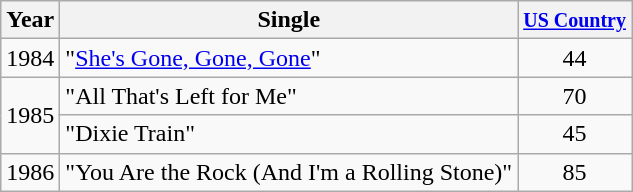<table class="wikitable">
<tr>
<th>Year</th>
<th>Single</th>
<th><small><a href='#'>US Country</a></small></th>
</tr>
<tr>
<td>1984</td>
<td>"<a href='#'>She's Gone, Gone, Gone</a>"</td>
<td align="center">44</td>
</tr>
<tr>
<td rowspan=2>1985</td>
<td>"All That's Left for Me"</td>
<td align="center">70</td>
</tr>
<tr>
<td>"Dixie Train"</td>
<td align="center">45</td>
</tr>
<tr>
<td>1986</td>
<td>"You Are the Rock (And I'm a Rolling Stone)"</td>
<td align="center">85</td>
</tr>
</table>
